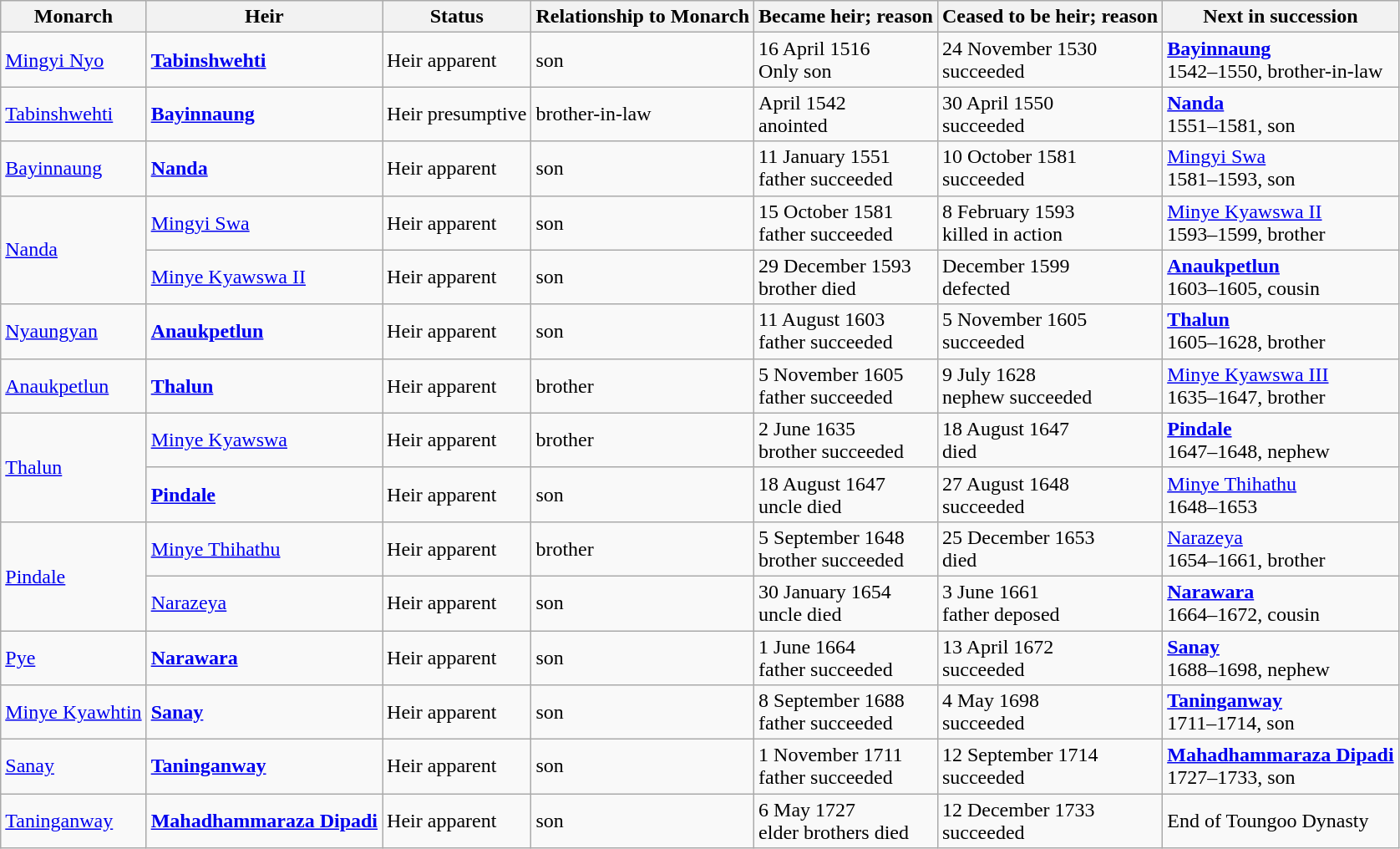<table class="wikitable">
<tr>
<th>Monarch</th>
<th>Heir</th>
<th>Status</th>
<th>Relationship to Monarch</th>
<th>Became heir; reason</th>
<th>Ceased to be heir; reason</th>
<th>Next in succession</th>
</tr>
<tr>
<td><a href='#'>Mingyi Nyo</a></td>
<td><strong><a href='#'>Tabinshwehti</a></strong></td>
<td>Heir apparent</td>
<td>son</td>
<td>16 April 1516<br>Only son</td>
<td>24 November 1530<br>succeeded</td>
<td><strong><a href='#'>Bayinnaung</a></strong><br>1542–1550, brother-in-law</td>
</tr>
<tr>
<td><a href='#'>Tabinshwehti</a></td>
<td><strong><a href='#'>Bayinnaung</a></strong></td>
<td>Heir presumptive</td>
<td>brother-in-law</td>
<td>April 1542<br>anointed</td>
<td>30 April 1550<br>succeeded</td>
<td><strong><a href='#'>Nanda</a></strong><br>1551–1581, son</td>
</tr>
<tr>
<td><a href='#'>Bayinnaung</a></td>
<td><strong><a href='#'>Nanda</a></strong></td>
<td>Heir apparent</td>
<td>son</td>
<td>11 January 1551<br>father succeeded</td>
<td>10 October 1581<br>succeeded</td>
<td><a href='#'>Mingyi Swa</a><br>1581–1593, son</td>
</tr>
<tr>
<td rowspan="2"><a href='#'>Nanda</a></td>
<td><a href='#'>Mingyi Swa</a></td>
<td>Heir apparent</td>
<td>son</td>
<td>15 October 1581<br>father succeeded</td>
<td>8 February 1593<br>killed in action</td>
<td><a href='#'>Minye Kyawswa II</a><br>1593–1599, brother</td>
</tr>
<tr>
<td><a href='#'>Minye Kyawswa II</a></td>
<td>Heir apparent</td>
<td>son</td>
<td>29 December 1593<br>brother died</td>
<td>December 1599<br>defected</td>
<td><strong><a href='#'>Anaukpetlun</a></strong><br>1603–1605, cousin</td>
</tr>
<tr>
<td><a href='#'>Nyaungyan</a></td>
<td><strong><a href='#'>Anaukpetlun</a></strong></td>
<td>Heir apparent</td>
<td>son</td>
<td>11 August 1603<br>father succeeded</td>
<td>5 November 1605<br>succeeded</td>
<td><strong><a href='#'>Thalun</a></strong><br>1605–1628, brother</td>
</tr>
<tr>
<td><a href='#'>Anaukpetlun</a></td>
<td><strong><a href='#'>Thalun</a></strong></td>
<td>Heir apparent</td>
<td>brother</td>
<td>5 November 1605<br>father succeeded</td>
<td>9 July 1628<br>nephew succeeded</td>
<td><a href='#'>Minye Kyawswa III</a><br>1635–1647, brother</td>
</tr>
<tr>
<td rowspan="2"><a href='#'>Thalun</a></td>
<td><a href='#'>Minye Kyawswa</a></td>
<td>Heir apparent</td>
<td>brother</td>
<td>2 June 1635 <br>brother succeeded</td>
<td>18 August 1647<br>died</td>
<td><strong><a href='#'>Pindale</a></strong><br>1647–1648, nephew</td>
</tr>
<tr>
<td><strong><a href='#'>Pindale</a></strong></td>
<td>Heir apparent</td>
<td>son</td>
<td>18 August 1647<br>uncle died</td>
<td>27 August 1648<br>succeeded</td>
<td><a href='#'>Minye Thihathu</a><br>1648–1653</td>
</tr>
<tr>
<td rowspan="2"><a href='#'>Pindale</a></td>
<td><a href='#'>Minye Thihathu</a></td>
<td>Heir apparent</td>
<td>brother</td>
<td>5 September 1648<br>brother succeeded</td>
<td>25 December 1653<br>died</td>
<td><a href='#'>Narazeya</a><br>1654–1661, brother</td>
</tr>
<tr>
<td><a href='#'>Narazeya</a></td>
<td>Heir apparent</td>
<td>son</td>
<td>30 January 1654<br>uncle died</td>
<td>3 June 1661<br>father deposed</td>
<td><strong><a href='#'>Narawara</a></strong><br>1664–1672, cousin</td>
</tr>
<tr>
<td><a href='#'>Pye</a></td>
<td><strong><a href='#'>Narawara</a></strong></td>
<td>Heir apparent</td>
<td>son</td>
<td>1 June 1664<br>father succeeded</td>
<td>13 April 1672<br>succeeded</td>
<td><strong><a href='#'>Sanay</a></strong><br>1688–1698, nephew</td>
</tr>
<tr>
<td><a href='#'>Minye Kyawhtin</a></td>
<td><strong><a href='#'>Sanay</a></strong></td>
<td>Heir apparent</td>
<td>son</td>
<td>8 September 1688<br>father succeeded</td>
<td>4 May 1698<br>succeeded</td>
<td><strong><a href='#'>Taninganway</a></strong><br>1711–1714, son</td>
</tr>
<tr>
<td><a href='#'>Sanay</a></td>
<td><strong><a href='#'>Taninganway</a></strong></td>
<td>Heir apparent</td>
<td>son</td>
<td>1 November 1711<br>father succeeded</td>
<td>12 September 1714<br>succeeded</td>
<td><strong><a href='#'>Mahadhammaraza Dipadi</a></strong><br>1727–1733, son</td>
</tr>
<tr>
<td><a href='#'>Taninganway</a></td>
<td><strong><a href='#'>Mahadhammaraza Dipadi</a></strong></td>
<td>Heir apparent</td>
<td>son</td>
<td>6 May 1727<br>elder brothers died</td>
<td>12 December 1733<br>succeeded</td>
<td>End of Toungoo Dynasty</td>
</tr>
</table>
